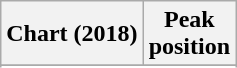<table class="wikitable sortable plainrowheaders" style="text-align:center">
<tr>
<th scope="col">Chart (2018)</th>
<th scope="col">Peak<br>position</th>
</tr>
<tr>
</tr>
<tr>
</tr>
<tr>
</tr>
<tr>
</tr>
<tr>
</tr>
</table>
